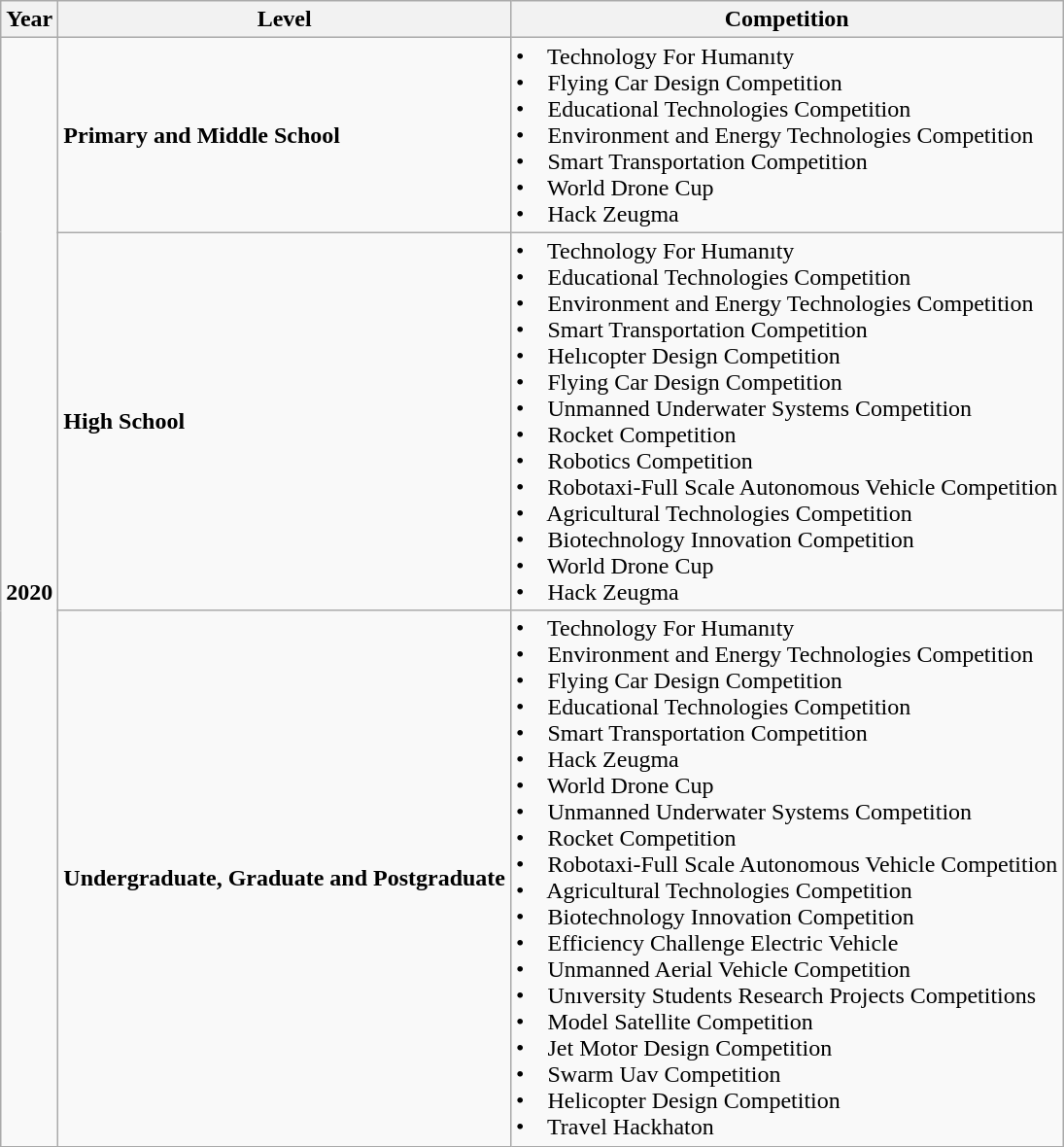<table class="wikitable">
<tr>
<th>Year</th>
<th>Level</th>
<th>Competition</th>
</tr>
<tr>
<td rowspan="3"><strong>2020</strong></td>
<td><strong>Primary and Middle School</strong></td>
<td>•    Technology For Humanıty<br>•    Flying Car Design Competition<br>•    Educational Technologies Competition<br>•    Environment and Energy Technologies Competition<br>•    Smart Transportation Competition<br>•    World Drone Cup<br>•    Hack Zeugma</td>
</tr>
<tr>
<td><strong>High School</strong></td>
<td>•    Technology For Humanıty<br>•    Educational Technologies Competition<br>•    Environment and Energy Technologies Competition<br>•    Smart Transportation Competition<br>•    Helıcopter Design Competition<br>•    Flying Car Design Competition<br>•    Unmanned Underwater Systems Competition<br>•    Rocket Competition<br>•    Robotics Competition<br>•    Robotaxi-Full Scale Autonomous Vehicle Competition<br>•    Agricultural Technologies Competition<br>•    Biotechnology Innovation Competition<br>•    World Drone Cup<br>•    Hack Zeugma</td>
</tr>
<tr>
<td><strong>Undergraduate, Graduate and Postgraduate</strong></td>
<td>•    Technology For Humanıty<br>•    Environment and Energy Technologies Competition<br>•    Flying Car Design Competition<br>•    Educational Technologies Competition<br>•    Smart Transportation Competition<br>•    Hack Zeugma<br>•    World Drone Cup<br>•    Unmanned Underwater Systems Competition<br>•    Rocket Competition<br>•    Robotaxi-Full Scale Autonomous Vehicle Competition<br>•    Agricultural Technologies Competition<br>•    Biotechnology Innovation Competition<br>•    Efficiency Challenge Electric Vehicle<br>•    Unmanned Aerial Vehicle Competition<br>•    Unıversity Students Research Projects Competitions<br>•    Model Satellite Competition<br>•    Jet Motor Design Competition<br>•    Swarm Uav Competition<br>•    Helicopter Design Competition<br>•    Travel Hackhaton</td>
</tr>
</table>
